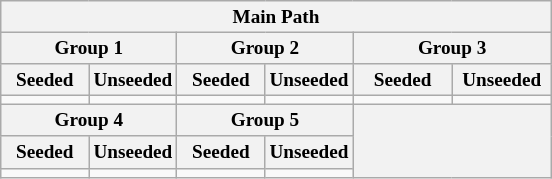<table class="wikitable" style="font-size:80%">
<tr>
<th colspan=6>Main Path</th>
</tr>
<tr>
<th colspan=2>Group 1</th>
<th colspan=2>Group 2</th>
<th colspan=2>Group 3</th>
</tr>
<tr>
<th width=16%>Seeded</th>
<th width=16%>Unseeded</th>
<th width=16%>Seeded</th>
<th width=16%>Unseeded</th>
<th width=18%>Seeded</th>
<th width=18%>Unseeded</th>
</tr>
<tr>
<td valign=top></td>
<td valign=top></td>
<td valign=top></td>
<td valign=top></td>
<td valign=top></td>
<td valign=top></td>
</tr>
<tr>
<th colspan=2>Group 4</th>
<th colspan=2>Group 5</th>
<th colspan=2 rowspan=3></th>
</tr>
<tr>
<th>Seeded</th>
<th>Unseeded</th>
<th>Seeded</th>
<th>Unseeded</th>
</tr>
<tr>
<td valign=top></td>
<td valign=top></td>
<td valign=top></td>
<td valign=top></td>
</tr>
</table>
